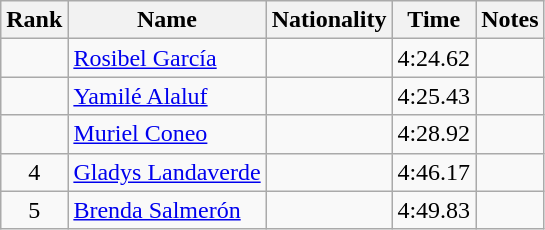<table class="wikitable sortable" style="text-align:center">
<tr>
<th>Rank</th>
<th>Name</th>
<th>Nationality</th>
<th>Time</th>
<th>Notes</th>
</tr>
<tr>
<td></td>
<td align=left><a href='#'>Rosibel García</a></td>
<td align=left></td>
<td>4:24.62</td>
<td></td>
</tr>
<tr>
<td></td>
<td align=left><a href='#'>Yamilé Alaluf</a></td>
<td align=left></td>
<td>4:25.43</td>
<td></td>
</tr>
<tr>
<td></td>
<td align=left><a href='#'>Muriel Coneo</a></td>
<td align=left></td>
<td>4:28.92</td>
<td></td>
</tr>
<tr>
<td>4</td>
<td align=left><a href='#'>Gladys Landaverde</a></td>
<td align=left></td>
<td>4:46.17</td>
<td></td>
</tr>
<tr>
<td>5</td>
<td align=left><a href='#'>Brenda Salmerón</a></td>
<td align=left></td>
<td>4:49.83</td>
<td></td>
</tr>
</table>
